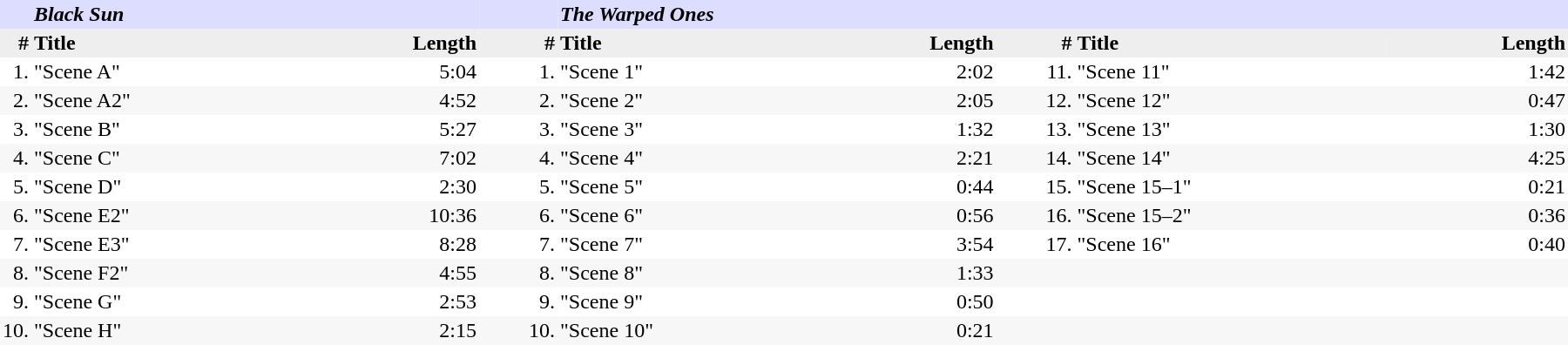<table cellpadding=2 style="text-align: right; border-width: 0px; border-collapse: collapse;">
<tr style=background-color:#ddf;>
<th></th>
<th colspan=2 align=left><em>Black Sun</em></th>
<th></th>
<th colspan=5 align=left><em>The Warped Ones</em></th>
</tr>
<tr style=background:#eee;>
<th width=2%>#</th>
<th align=left>Title</th>
<th>Length</th>
<th width=5%>#</th>
<th align=left>Title</th>
<th>Length</th>
<th width=5%>#</th>
<th align=left>Title</th>
<th>Length</th>
</tr>
<tr style=background:#fff;>
<td>1.</td>
<td align=left>"Scene A"</td>
<td>5:04</td>
<td>1.</td>
<td align=left>"Scene 1"</td>
<td>2:02</td>
<td>11.</td>
<td align=left>"Scene 11"</td>
<td>1:42</td>
</tr>
<tr style=background:#f7f7f7;>
<td>2.</td>
<td align=left>"Scene A2"</td>
<td>4:52</td>
<td>2.</td>
<td align=left>"Scene 2"</td>
<td>2:05</td>
<td>12.</td>
<td align=left>"Scene 12"</td>
<td>0:47</td>
</tr>
<tr style=background:#fff;>
<td>3.</td>
<td align=left>"Scene B"</td>
<td>5:27</td>
<td>3.</td>
<td align=left>"Scene 3"</td>
<td>1:32</td>
<td>13.</td>
<td align=left>"Scene 13"</td>
<td>1:30</td>
</tr>
<tr style=background:#f7f7f7;>
<td>4.</td>
<td align=left>"Scene C"</td>
<td>7:02</td>
<td>4.</td>
<td align=left>"Scene 4"</td>
<td>2:21</td>
<td>14.</td>
<td align=left>"Scene 14"</td>
<td>4:25</td>
</tr>
<tr style=background:#fff;>
<td>5.</td>
<td align=left>"Scene D"</td>
<td>2:30</td>
<td>5.</td>
<td align=left>"Scene 5"</td>
<td>0:44</td>
<td>15.</td>
<td align=left>"Scene 15–1"</td>
<td>0:21</td>
</tr>
<tr style=background:#f7f7f7;>
<td>6.</td>
<td align=left>"Scene E2"</td>
<td>10:36</td>
<td>6.</td>
<td align=left>"Scene 6"</td>
<td>0:56</td>
<td>16.</td>
<td align=left>"Scene 15–2"</td>
<td>0:36</td>
</tr>
<tr style=background:#fff;>
<td>7.</td>
<td align=left>"Scene E3"</td>
<td>8:28</td>
<td>7.</td>
<td align=left>"Scene 7"</td>
<td>3:54</td>
<td>17.</td>
<td align=left>"Scene 16"</td>
<td>0:40</td>
</tr>
<tr style=background:#f7f7f7;>
<td>8.</td>
<td align=left>"Scene F2"</td>
<td>4:55</td>
<td>8.</td>
<td align=left>"Scene 8"</td>
<td>1:33</td>
<td></td>
<td></td>
<td></td>
</tr>
<tr style=background:#fff;>
<td>9.</td>
<td align=left>"Scene G"</td>
<td>2:53</td>
<td>9.</td>
<td align=left>"Scene 9"</td>
<td>0:50</td>
<td></td>
<td></td>
<td></td>
</tr>
<tr style=background:#f7f7f7;>
<td>10.</td>
<td align=left>"Scene H"</td>
<td>2:15</td>
<td>10.</td>
<td align=left>"Scene 10"</td>
<td>0:21</td>
<td></td>
<td></td>
<td></td>
</tr>
</table>
